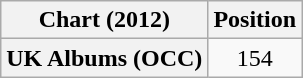<table class="wikitable plainrowheaders">
<tr>
<th scope="col">Chart (2012)</th>
<th scope="col">Position</th>
</tr>
<tr>
<th scope="row">UK Albums (OCC)</th>
<td style="text-align:center;">154</td>
</tr>
</table>
